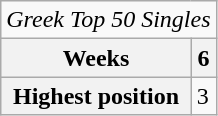<table class="wikitable">
<tr>
<td align="center" colspan="31"><em>Greek Top 50 Singles</em></td>
</tr>
<tr>
<th align="center">Weeks</th>
<th>6</th>
</tr>
<tr>
<th align="center" style="background-color: #white;">Highest position</th>
<td>3</td>
</tr>
</table>
